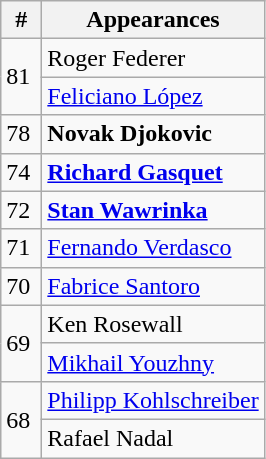<table class=wikitable style="display:inline-table;">
<tr>
<th width=20>#</th>
<th>Appearances</th>
</tr>
<tr>
<td rowspan="2">81</td>
<td> Roger Federer</td>
</tr>
<tr>
<td> <a href='#'>Feliciano López</a></td>
</tr>
<tr>
<td>78</td>
<td> <strong>Novak Djokovic</strong></td>
</tr>
<tr>
<td>74</td>
<td> <strong><a href='#'>Richard Gasquet</a> </strong></td>
</tr>
<tr>
<td>72</td>
<td> <strong><a href='#'>Stan Wawrinka</a></strong></td>
</tr>
<tr>
<td>71</td>
<td> <a href='#'>Fernando Verdasco</a></td>
</tr>
<tr>
<td>70</td>
<td> <a href='#'>Fabrice Santoro</a></td>
</tr>
<tr>
<td rowspan="2">69</td>
<td> Ken Rosewall</td>
</tr>
<tr>
<td> <a href='#'>Mikhail Youzhny</a></td>
</tr>
<tr>
<td rowspan="2">68</td>
<td> <a href='#'>Philipp Kohlschreiber</a></td>
</tr>
<tr>
<td> Rafael Nadal</td>
</tr>
</table>
